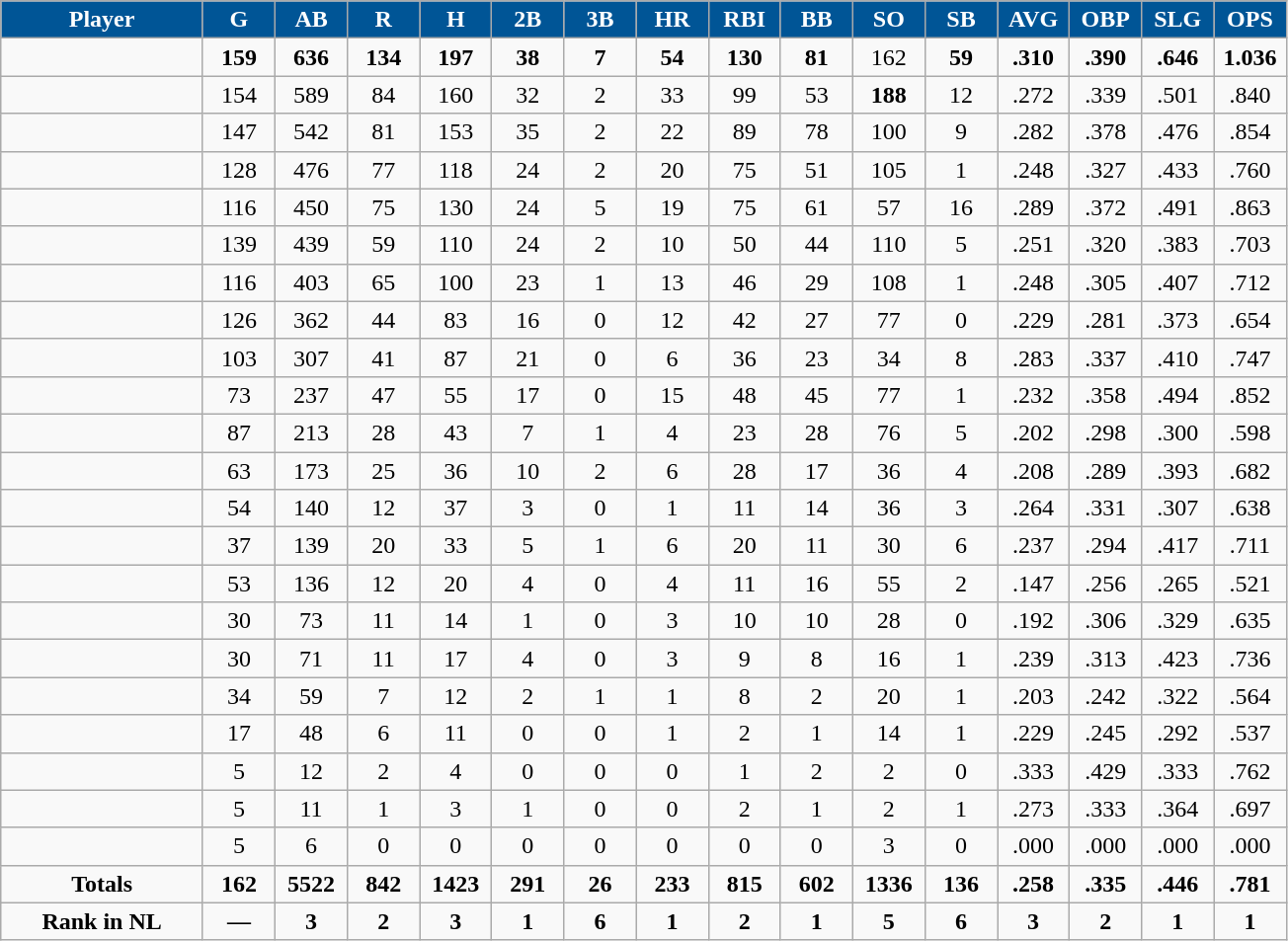<table class="wikitable sortable">
<tr>
<th style="background:#005596; color:#FFF; width:14%;">Player</th>
<th style="background:#005596; color:#FFF; width:5%;">G</th>
<th style="background:#005596; color:#FFF; width:5%;">AB</th>
<th style="background:#005596; color:#FFF; width:5%;">R</th>
<th style="background:#005596; color:#FFF; width:5%;">H</th>
<th style="background:#005596; color:#FFF; width:5%;">2B</th>
<th style="background:#005596; color:#FFF; width:5%;">3B</th>
<th style="background:#005596; color:#FFF; width:5%;">HR</th>
<th style="background:#005596; color:#FFF; width:5%;">RBI</th>
<th style="background:#005596; color:#FFF; width:5%;">BB</th>
<th style="background:#005596; color:#FFF; width:5%;">SO</th>
<th style="background:#005596; color:#FFF; width:5%;">SB</th>
<th style="background:#005596; color:#FFF; width:5%;">AVG</th>
<th style="background:#005596; color:#FFF; width:5%;">OBP</th>
<th style="background:#005596; color:#FFF; width:5%;">SLG</th>
<th style="background:#005596; color:#FFF; width:5%;">OPS</th>
</tr>
<tr align=center>
<td></td>
<td><strong>159</strong></td>
<td><strong>636</strong></td>
<td><strong>134</strong></td>
<td><strong>197</strong></td>
<td><strong>38</strong></td>
<td><strong>7</strong></td>
<td><strong>54</strong></td>
<td><strong>130</strong></td>
<td><strong>81</strong></td>
<td>162</td>
<td><strong>59</strong></td>
<td><strong>.310</strong></td>
<td><strong>.390</strong></td>
<td><strong>.646</strong></td>
<td><strong>1.036</strong></td>
</tr>
<tr align=center>
<td></td>
<td>154</td>
<td>589</td>
<td>84</td>
<td>160</td>
<td>32</td>
<td>2</td>
<td>33</td>
<td>99</td>
<td>53</td>
<td><strong>188</strong></td>
<td>12</td>
<td>.272</td>
<td>.339</td>
<td>.501</td>
<td>.840</td>
</tr>
<tr align=center>
<td></td>
<td>147</td>
<td>542</td>
<td>81</td>
<td>153</td>
<td>35</td>
<td>2</td>
<td>22</td>
<td>89</td>
<td>78</td>
<td>100</td>
<td>9</td>
<td>.282</td>
<td>.378</td>
<td>.476</td>
<td>.854</td>
</tr>
<tr align=center>
<td></td>
<td>128</td>
<td>476</td>
<td>77</td>
<td>118</td>
<td>24</td>
<td>2</td>
<td>20</td>
<td>75</td>
<td>51</td>
<td>105</td>
<td>1</td>
<td>.248</td>
<td>.327</td>
<td>.433</td>
<td>.760</td>
</tr>
<tr align=center>
<td></td>
<td>116</td>
<td>450</td>
<td>75</td>
<td>130</td>
<td>24</td>
<td>5</td>
<td>19</td>
<td>75</td>
<td>61</td>
<td>57</td>
<td>16</td>
<td>.289</td>
<td>.372</td>
<td>.491</td>
<td>.863</td>
</tr>
<tr align=center>
<td></td>
<td>139</td>
<td>439</td>
<td>59</td>
<td>110</td>
<td>24</td>
<td>2</td>
<td>10</td>
<td>50</td>
<td>44</td>
<td>110</td>
<td>5</td>
<td>.251</td>
<td>.320</td>
<td>.383</td>
<td>.703</td>
</tr>
<tr align=center>
<td></td>
<td>116</td>
<td>403</td>
<td>65</td>
<td>100</td>
<td>23</td>
<td>1</td>
<td>13</td>
<td>46</td>
<td>29</td>
<td>108</td>
<td>1</td>
<td>.248</td>
<td>.305</td>
<td>.407</td>
<td>.712</td>
</tr>
<tr align=center>
<td></td>
<td>126</td>
<td>362</td>
<td>44</td>
<td>83</td>
<td>16</td>
<td>0</td>
<td>12</td>
<td>42</td>
<td>27</td>
<td>77</td>
<td>0</td>
<td>.229</td>
<td>.281</td>
<td>.373</td>
<td>.654</td>
</tr>
<tr align=center>
<td></td>
<td>103</td>
<td>307</td>
<td>41</td>
<td>87</td>
<td>21</td>
<td>0</td>
<td>6</td>
<td>36</td>
<td>23</td>
<td>34</td>
<td>8</td>
<td>.283</td>
<td>.337</td>
<td>.410</td>
<td>.747</td>
</tr>
<tr align=center>
<td></td>
<td>73</td>
<td>237</td>
<td>47</td>
<td>55</td>
<td>17</td>
<td>0</td>
<td>15</td>
<td>48</td>
<td>45</td>
<td>77</td>
<td>1</td>
<td>.232</td>
<td>.358</td>
<td>.494</td>
<td>.852</td>
</tr>
<tr align=center>
<td></td>
<td>87</td>
<td>213</td>
<td>28</td>
<td>43</td>
<td>7</td>
<td>1</td>
<td>4</td>
<td>23</td>
<td>28</td>
<td>76</td>
<td>5</td>
<td>.202</td>
<td>.298</td>
<td>.300</td>
<td>.598</td>
</tr>
<tr align=center>
<td></td>
<td>63</td>
<td>173</td>
<td>25</td>
<td>36</td>
<td>10</td>
<td>2</td>
<td>6</td>
<td>28</td>
<td>17</td>
<td>36</td>
<td>4</td>
<td>.208</td>
<td>.289</td>
<td>.393</td>
<td>.682</td>
</tr>
<tr align=center>
<td></td>
<td>54</td>
<td>140</td>
<td>12</td>
<td>37</td>
<td>3</td>
<td>0</td>
<td>1</td>
<td>11</td>
<td>14</td>
<td>36</td>
<td>3</td>
<td>.264</td>
<td>.331</td>
<td>.307</td>
<td>.638</td>
</tr>
<tr align=center>
<td></td>
<td>37</td>
<td>139</td>
<td>20</td>
<td>33</td>
<td>5</td>
<td>1</td>
<td>6</td>
<td>20</td>
<td>11</td>
<td>30</td>
<td>6</td>
<td>.237</td>
<td>.294</td>
<td>.417</td>
<td>.711</td>
</tr>
<tr align=center>
<td></td>
<td>53</td>
<td>136</td>
<td>12</td>
<td>20</td>
<td>4</td>
<td>0</td>
<td>4</td>
<td>11</td>
<td>16</td>
<td>55</td>
<td>2</td>
<td>.147</td>
<td>.256</td>
<td>.265</td>
<td>.521</td>
</tr>
<tr align=center>
<td></td>
<td>30</td>
<td>73</td>
<td>11</td>
<td>14</td>
<td>1</td>
<td>0</td>
<td>3</td>
<td>10</td>
<td>10</td>
<td>28</td>
<td>0</td>
<td>.192</td>
<td>.306</td>
<td>.329</td>
<td>.635</td>
</tr>
<tr align=center>
<td></td>
<td>30</td>
<td>71</td>
<td>11</td>
<td>17</td>
<td>4</td>
<td>0</td>
<td>3</td>
<td>9</td>
<td>8</td>
<td>16</td>
<td>1</td>
<td>.239</td>
<td>.313</td>
<td>.423</td>
<td>.736</td>
</tr>
<tr align=center>
<td></td>
<td>34</td>
<td>59</td>
<td>7</td>
<td>12</td>
<td>2</td>
<td>1</td>
<td>1</td>
<td>8</td>
<td>2</td>
<td>20</td>
<td>1</td>
<td>.203</td>
<td>.242</td>
<td>.322</td>
<td>.564</td>
</tr>
<tr align=center>
<td></td>
<td>17</td>
<td>48</td>
<td>6</td>
<td>11</td>
<td>0</td>
<td>0</td>
<td>1</td>
<td>2</td>
<td>1</td>
<td>14</td>
<td>1</td>
<td>.229</td>
<td>.245</td>
<td>.292</td>
<td>.537</td>
</tr>
<tr align=center>
<td></td>
<td>5</td>
<td>12</td>
<td>2</td>
<td>4</td>
<td>0</td>
<td>0</td>
<td>0</td>
<td>1</td>
<td>2</td>
<td>2</td>
<td>0</td>
<td>.333</td>
<td>.429</td>
<td>.333</td>
<td>.762</td>
</tr>
<tr align=center>
<td></td>
<td>5</td>
<td>11</td>
<td>1</td>
<td>3</td>
<td>1</td>
<td>0</td>
<td>0</td>
<td>2</td>
<td>1</td>
<td>2</td>
<td>1</td>
<td>.273</td>
<td>.333</td>
<td>.364</td>
<td>.697</td>
</tr>
<tr align=center>
<td></td>
<td>5</td>
<td>6</td>
<td>0</td>
<td>0</td>
<td>0</td>
<td>0</td>
<td>0</td>
<td>0</td>
<td>0</td>
<td>3</td>
<td>0</td>
<td>.000</td>
<td>.000</td>
<td>.000</td>
<td>.000</td>
</tr>
<tr align=center>
<td><strong>Totals</strong></td>
<td><strong>162</strong></td>
<td><strong>5522</strong></td>
<td><strong>842</strong></td>
<td><strong>1423</strong></td>
<td><strong>291</strong></td>
<td><strong>26</strong></td>
<td><strong>233</strong></td>
<td><strong>815</strong></td>
<td><strong>602</strong></td>
<td><strong>1336</strong></td>
<td><strong>136</strong></td>
<td><strong>.258</strong></td>
<td><strong>.335</strong></td>
<td><strong>.446</strong></td>
<td><strong>.781</strong></td>
</tr>
<tr align=center>
<td><strong>Rank in NL</strong></td>
<td><strong>—</strong></td>
<td><strong>3</strong></td>
<td><strong>2</strong></td>
<td><strong>3</strong></td>
<td><strong>1</strong></td>
<td><strong>6</strong></td>
<td><strong>1</strong></td>
<td><strong>2</strong></td>
<td><strong>1</strong></td>
<td><strong>5</strong></td>
<td><strong>6</strong></td>
<td><strong>3</strong></td>
<td><strong>2</strong></td>
<td><strong>1</strong></td>
<td><strong>1</strong></td>
</tr>
</table>
